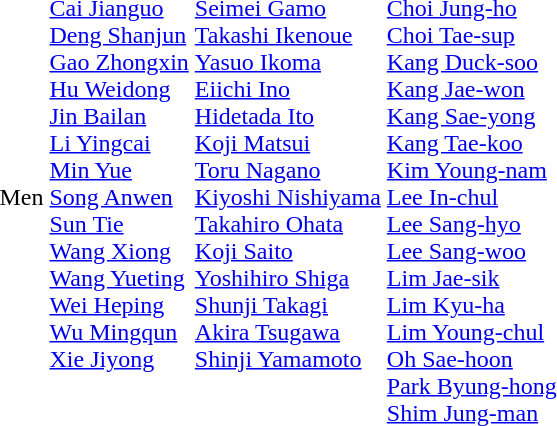<table>
<tr>
<td>Men<br></td>
<td valign=top><br><a href='#'>Cai Jianguo</a><br><a href='#'>Deng Shanjun</a><br><a href='#'>Gao Zhongxin</a><br><a href='#'>Hu Weidong</a><br><a href='#'>Jin Bailan</a><br><a href='#'>Li Yingcai</a><br><a href='#'>Min Yue</a><br><a href='#'>Song Anwen</a><br><a href='#'>Sun Tie</a><br><a href='#'>Wang Xiong</a><br><a href='#'>Wang Yueting</a><br><a href='#'>Wei Heping</a><br><a href='#'>Wu Mingqun</a><br><a href='#'>Xie Jiyong</a></td>
<td valign=top><br><a href='#'>Seimei Gamo</a><br><a href='#'>Takashi Ikenoue</a><br><a href='#'>Yasuo Ikoma</a><br><a href='#'>Eiichi Ino</a><br><a href='#'>Hidetada Ito</a><br><a href='#'>Koji Matsui</a><br><a href='#'>Toru Nagano</a><br><a href='#'>Kiyoshi Nishiyama</a><br><a href='#'>Takahiro Ohata</a><br><a href='#'>Koji Saito</a><br><a href='#'>Yoshihiro Shiga</a><br><a href='#'>Shunji Takagi</a><br><a href='#'>Akira Tsugawa</a><br><a href='#'>Shinji Yamamoto</a></td>
<td><br><a href='#'>Choi Jung-ho</a><br><a href='#'>Choi Tae-sup</a><br><a href='#'>Kang Duck-soo</a><br><a href='#'>Kang Jae-won</a><br><a href='#'>Kang Sae-yong</a><br><a href='#'>Kang Tae-koo</a><br><a href='#'>Kim Young-nam</a><br><a href='#'>Lee In-chul</a><br><a href='#'>Lee Sang-hyo</a><br><a href='#'>Lee Sang-woo</a><br><a href='#'>Lim Jae-sik</a><br><a href='#'>Lim Kyu-ha</a><br><a href='#'>Lim Young-chul</a><br><a href='#'>Oh Sae-hoon</a><br><a href='#'>Park Byung-hong</a><br><a href='#'>Shim Jung-man</a></td>
</tr>
</table>
